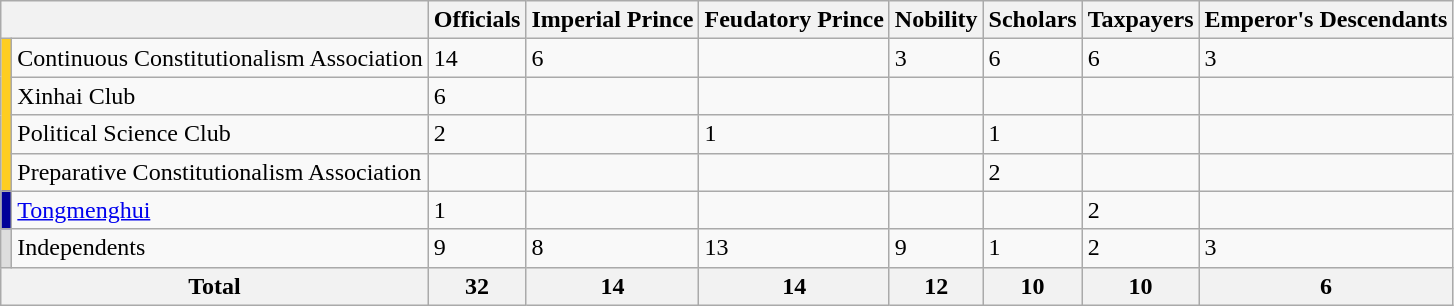<table class="wikitable">
<tr>
<th colspan="2"></th>
<th>Officials</th>
<th>Imperial Prince</th>
<th>Feudatory Prince</th>
<th>Nobility</th>
<th>Scholars</th>
<th>Taxpayers</th>
<th>Emperor's Descendants</th>
</tr>
<tr>
<td rowspan="4" bgcolor=#FECD21></td>
<td>Continuous Constitutionalism Association</td>
<td>14</td>
<td>6</td>
<td></td>
<td>3</td>
<td>6</td>
<td>6</td>
<td>3</td>
</tr>
<tr>
<td>Xinhai Club</td>
<td>6</td>
<td></td>
<td></td>
<td></td>
<td></td>
<td></td>
<td></td>
</tr>
<tr>
<td>Political Science Club</td>
<td>2</td>
<td></td>
<td>1</td>
<td></td>
<td>1</td>
<td></td>
<td></td>
</tr>
<tr>
<td>Preparative Constitutionalism Association</td>
<td></td>
<td></td>
<td></td>
<td></td>
<td>2</td>
<td></td>
<td></td>
</tr>
<tr>
<td bgcolor=#000099></td>
<td><a href='#'>Tongmenghui</a></td>
<td>1</td>
<td></td>
<td></td>
<td></td>
<td></td>
<td>2</td>
<td></td>
</tr>
<tr>
<td bgcolor=#DDDDDD></td>
<td>Independents</td>
<td>9</td>
<td>8</td>
<td>13</td>
<td>9</td>
<td>1</td>
<td>2</td>
<td>3</td>
</tr>
<tr>
<th colspan="2">Total</th>
<th>32</th>
<th>14</th>
<th>14</th>
<th>12</th>
<th>10</th>
<th>10</th>
<th>6</th>
</tr>
</table>
